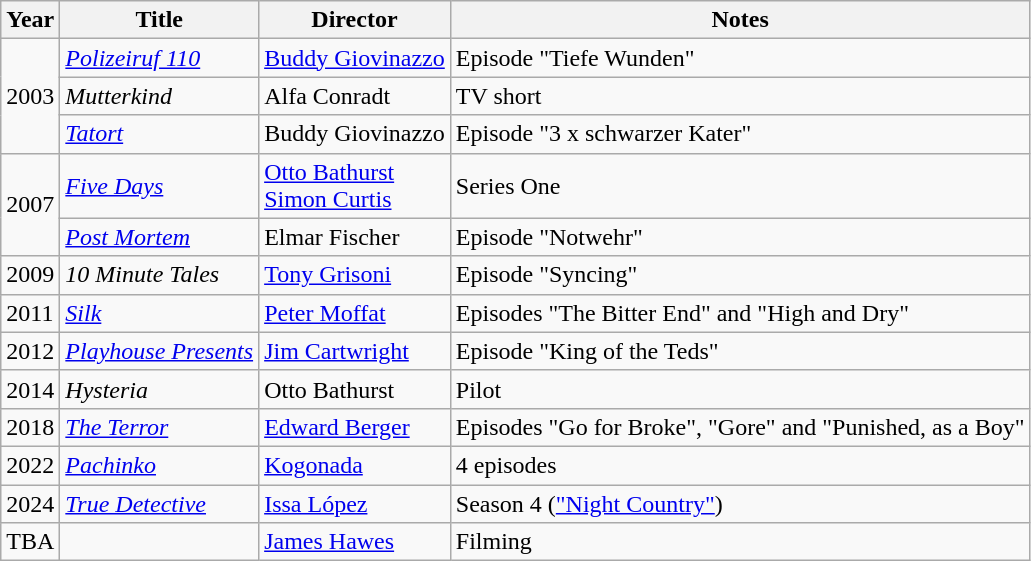<table class="wikitable">
<tr>
<th>Year</th>
<th>Title</th>
<th>Director</th>
<th>Notes</th>
</tr>
<tr>
<td rowspan=3>2003</td>
<td><em><a href='#'>Polizeiruf 110</a></em></td>
<td><a href='#'>Buddy Giovinazzo</a></td>
<td>Episode "Tiefe Wunden"</td>
</tr>
<tr>
<td><em>Mutterkind</em></td>
<td>Alfa Conradt</td>
<td>TV short</td>
</tr>
<tr>
<td><em><a href='#'>Tatort</a></em></td>
<td>Buddy Giovinazzo</td>
<td>Episode "3 x schwarzer Kater"</td>
</tr>
<tr>
<td rowspan=2>2007</td>
<td><em><a href='#'>Five Days</a></em></td>
<td><a href='#'>Otto Bathurst</a><br><a href='#'>Simon Curtis</a></td>
<td>Series One</td>
</tr>
<tr>
<td><em><a href='#'>Post Mortem</a></em></td>
<td>Elmar Fischer</td>
<td>Episode "Notwehr"</td>
</tr>
<tr>
<td>2009</td>
<td><em>10 Minute Tales</em></td>
<td><a href='#'>Tony Grisoni</a></td>
<td>Episode "Syncing"</td>
</tr>
<tr>
<td>2011</td>
<td><em><a href='#'>Silk</a></em></td>
<td><a href='#'>Peter Moffat</a></td>
<td>Episodes "The Bitter End" and "High and Dry"</td>
</tr>
<tr>
<td>2012</td>
<td><em><a href='#'>Playhouse Presents</a></em></td>
<td><a href='#'>Jim Cartwright</a></td>
<td>Episode "King of the Teds"</td>
</tr>
<tr>
<td>2014</td>
<td><em>Hysteria</em></td>
<td>Otto Bathurst</td>
<td>Pilot</td>
</tr>
<tr>
<td>2018</td>
<td><em><a href='#'>The Terror</a></em></td>
<td><a href='#'>Edward Berger</a></td>
<td>Episodes "Go for Broke", "Gore" and "Punished, as a Boy"</td>
</tr>
<tr>
<td>2022</td>
<td><em><a href='#'>Pachinko</a></em></td>
<td><a href='#'>Kogonada</a></td>
<td>4 episodes</td>
</tr>
<tr>
<td>2024</td>
<td><em><a href='#'>True Detective</a></em></td>
<td><a href='#'>Issa López</a></td>
<td>Season 4 (<a href='#'>"Night Country"</a>)</td>
</tr>
<tr>
<td>TBA</td>
<td></td>
<td><a href='#'>James Hawes</a></td>
<td>Filming</td>
</tr>
</table>
